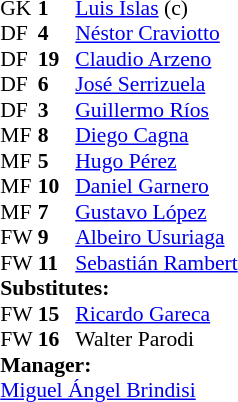<table cellspacing="0" cellpadding="0" style="font-size:90%; margin:0.2em auto;">
<tr>
<th width="25"></th>
<th width="25"></th>
</tr>
<tr>
<td>GK</td>
<td><strong>1</strong></td>
<td> <a href='#'>Luis Islas</a> (c)</td>
</tr>
<tr>
<td>DF</td>
<td><strong>4</strong></td>
<td> <a href='#'>Néstor Craviotto</a></td>
</tr>
<tr>
<td>DF</td>
<td><strong>19</strong></td>
<td> <a href='#'>Claudio Arzeno</a></td>
</tr>
<tr>
<td>DF</td>
<td><strong>6</strong></td>
<td> <a href='#'>José Serrizuela</a></td>
</tr>
<tr>
<td>DF</td>
<td><strong>3</strong></td>
<td> <a href='#'>Guillermo Ríos</a></td>
</tr>
<tr>
<td>MF</td>
<td><strong>8</strong></td>
<td> <a href='#'>Diego Cagna</a></td>
</tr>
<tr>
<td>MF</td>
<td><strong>5</strong></td>
<td> <a href='#'>Hugo Pérez</a></td>
</tr>
<tr>
<td>MF</td>
<td><strong>10</strong></td>
<td> <a href='#'>Daniel Garnero</a></td>
</tr>
<tr>
<td>MF</td>
<td><strong>7</strong></td>
<td> <a href='#'>Gustavo López</a></td>
<td></td>
<td></td>
</tr>
<tr>
<td>FW</td>
<td><strong>9</strong></td>
<td> <a href='#'>Albeiro Usuriaga</a></td>
</tr>
<tr>
<td>FW</td>
<td><strong>11</strong></td>
<td> <a href='#'>Sebastián Rambert</a></td>
<td></td>
<td></td>
</tr>
<tr>
<td colspan=3><strong>Substitutes:</strong></td>
</tr>
<tr>
<td>FW</td>
<td><strong>15</strong></td>
<td> <a href='#'>Ricardo Gareca</a></td>
<td></td>
<td></td>
</tr>
<tr>
<td>FW</td>
<td><strong>16</strong></td>
<td> Walter Parodi</td>
<td></td>
<td></td>
</tr>
<tr>
<td colspan=3><strong>Manager:</strong></td>
</tr>
<tr>
<td colspan=4> <a href='#'>Miguel Ángel Brindisi</a></td>
</tr>
</table>
